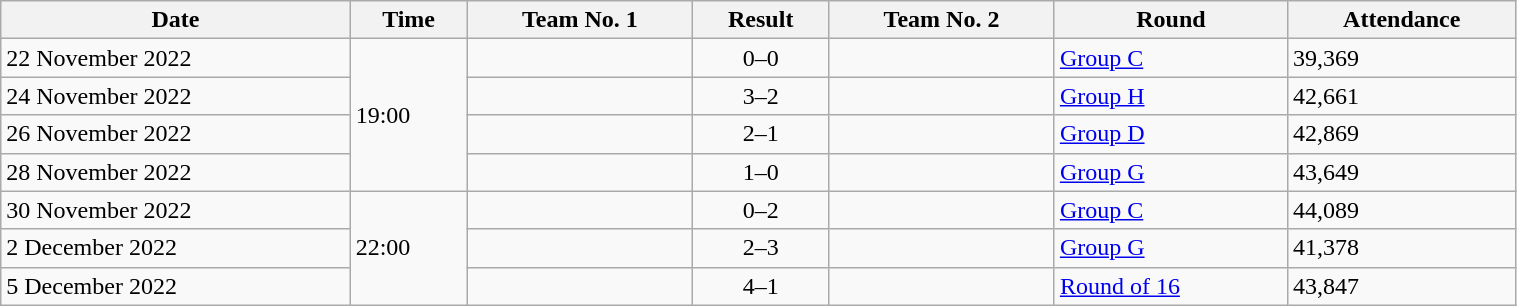<table class="wikitable" style="text-align:left; width:80%;">
<tr>
<th>Date</th>
<th>Time</th>
<th>Team No. 1</th>
<th>Result</th>
<th>Team No. 2</th>
<th>Round</th>
<th>Attendance</th>
</tr>
<tr>
<td>22 November 2022</td>
<td rowspan=4>19:00</td>
<td></td>
<td style="text-align:center;">0–0</td>
<td></td>
<td><a href='#'>Group C</a></td>
<td>39,369</td>
</tr>
<tr>
<td>24 November 2022</td>
<td></td>
<td style="text-align:center;">3–2</td>
<td></td>
<td><a href='#'>Group H</a></td>
<td>42,661</td>
</tr>
<tr>
<td>26 November 2022</td>
<td></td>
<td style="text-align:center;">2–1</td>
<td></td>
<td><a href='#'>Group D</a></td>
<td>42,869</td>
</tr>
<tr>
<td>28 November 2022</td>
<td></td>
<td style="text-align:center;">1–0</td>
<td></td>
<td><a href='#'>Group G</a></td>
<td>43,649</td>
</tr>
<tr>
<td>30 November 2022</td>
<td rowspan=3>22:00</td>
<td></td>
<td style="text-align:center;">0–2</td>
<td></td>
<td><a href='#'>Group C</a></td>
<td>44,089</td>
</tr>
<tr>
<td>2 December 2022</td>
<td></td>
<td style="text-align:center;">2–3</td>
<td></td>
<td><a href='#'>Group G</a></td>
<td>41,378</td>
</tr>
<tr>
<td>5 December 2022</td>
<td></td>
<td style="text-align:center;">4–1</td>
<td></td>
<td><a href='#'>Round of 16</a></td>
<td>43,847</td>
</tr>
</table>
